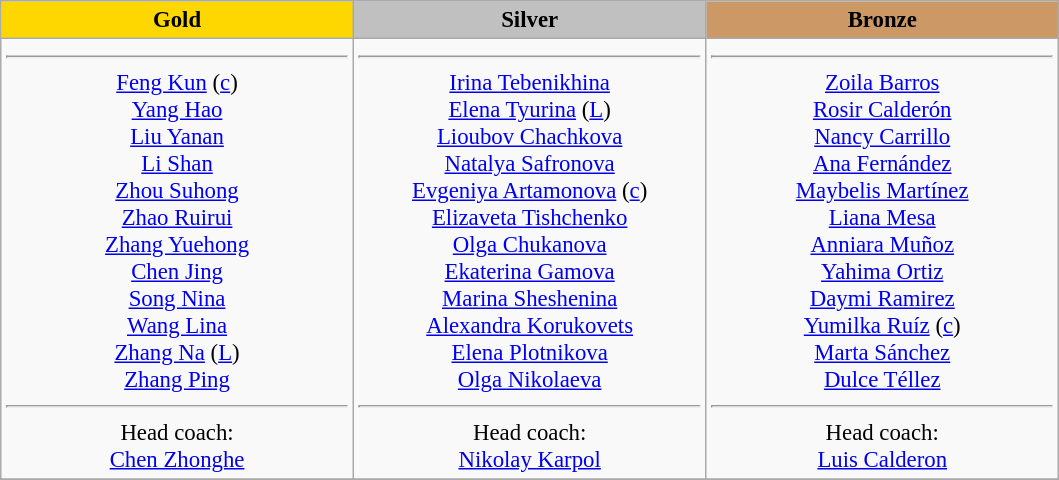<table class="wikitable" style="font-size:95%; text-align:center;">
<tr align="center">
<td style="width: 15em" bgcolor="gold"><strong>Gold</strong></td>
<td style="width: 15em" bgcolor="silver"><strong>Silver</strong></td>
<td style="width: 15em" bgcolor="CC9966"><strong>Bronze</strong></td>
</tr>
<tr valign="top">
<td><hr><a href='#'>Feng Kun</a> (<a href='#'>c</a>)<br><a href='#'>Yang Hao</a><br><a href='#'>Liu Yanan</a><br><a href='#'>Li Shan</a><br><a href='#'>Zhou Suhong</a><br><a href='#'>Zhao Ruirui</a><br><a href='#'>Zhang Yuehong</a><br><a href='#'>Chen Jing</a><br><a href='#'>Song Nina</a><br><a href='#'>Wang Lina</a><br><a href='#'>Zhang Na</a> (<a href='#'>L</a>)<br><a href='#'>Zhang Ping</a><br><hr>Head coach:<br><a href='#'>Chen Zhonghe</a></td>
<td><hr><a href='#'>Irina Tebenikhina</a><br><a href='#'>Elena Tyurina</a> (<a href='#'>L</a>)<br><a href='#'>Lioubov Chachkova</a><br><a href='#'>Natalya Safronova</a><br><a href='#'>Evgeniya Artamonova</a> (<a href='#'>c</a>)<br><a href='#'>Elizaveta Tishchenko</a><br><a href='#'>Olga Chukanova</a><br><a href='#'>Ekaterina Gamova</a><br><a href='#'>Marina Sheshenina</a><br><a href='#'>Alexandra Korukovets</a><br><a href='#'>Elena Plotnikova</a><br><a href='#'>Olga Nikolaeva</a><br><hr>Head coach:<br><a href='#'>Nikolay Karpol</a></td>
<td><hr> <a href='#'>Zoila Barros</a><br><a href='#'>Rosir Calderón</a><br><a href='#'>Nancy Carrillo</a><br><a href='#'>Ana Fernández</a><br><a href='#'>Maybelis Martínez</a><br><a href='#'>Liana Mesa</a><br><a href='#'>Anniara Muñoz</a><br><a href='#'>Yahima Ortiz</a><br><a href='#'>Daymi Ramirez</a><br><a href='#'>Yumilka Ruíz</a> (<a href='#'>c</a>)<br><a href='#'>Marta Sánchez</a><br><a href='#'>Dulce Téllez</a><br><hr>Head coach:<br><a href='#'>Luis Calderon</a></td>
</tr>
<tr>
</tr>
</table>
